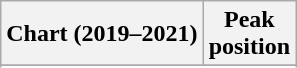<table class="wikitable sortable plainrowheaders" style="text-align:center">
<tr>
<th scope="col">Chart (2019–2021)</th>
<th scope="col">Peak<br>position</th>
</tr>
<tr>
</tr>
<tr>
</tr>
<tr>
</tr>
<tr>
</tr>
<tr>
</tr>
<tr>
</tr>
<tr>
</tr>
<tr>
</tr>
<tr>
</tr>
<tr>
</tr>
<tr>
</tr>
<tr>
</tr>
</table>
